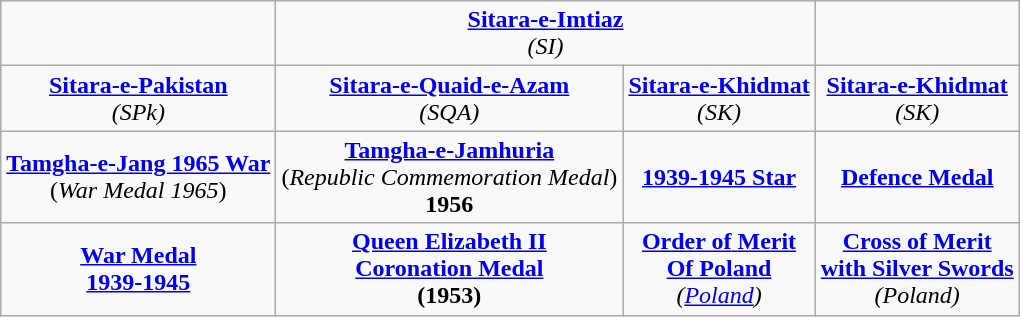<table class="wikitable" style="margin:1em auto; text-align:center;">
<tr>
<td></td>
<td colspan="2"><strong><a href='#'>Sitara-e-Imtiaz</a></strong><br><em>(SI)</em></td>
<td></td>
</tr>
<tr>
<td><strong><a href='#'>Sitara-e-Pakistan</a></strong><br><em>(SPk)</em></td>
<td><strong><a href='#'>Sitara-e-Quaid-e-Azam</a></strong><br><em>(SQA)</em></td>
<td><strong><a href='#'>Sitara-e-Khidmat</a></strong><br><em>(SK)</em></td>
<td><strong><a href='#'>Sitara-e-Khidmat</a></strong><br><em>(SK)</em></td>
</tr>
<tr>
<td><strong><a href='#'>Tamgha-e-Jang 1965 War</a></strong><br>(<em>War Medal 1965</em>)</td>
<td><strong><a href='#'>Tamgha-e-Jamhuria</a></strong><br>(<em>Republic Commemoration Medal</em>)<br><strong>1956</strong></td>
<td><strong><a href='#'>1939-1945 Star</a></strong></td>
<td><strong><a href='#'>Defence Medal</a></strong></td>
</tr>
<tr>
<td><strong><a href='#'>War Medal</a></strong><br><strong><a href='#'>1939-1945</a></strong></td>
<td><strong><a href='#'>Queen Elizabeth II</a></strong><br><strong><a href='#'>Coronation Medal</a></strong><br><strong>(1953)</strong></td>
<td><a href='#'><strong>Order of</strong> <strong>Merit</strong></a><br><strong><a href='#'>Of Poland</a></strong><br><em>(<a href='#'>Poland</a>)</em></td>
<td><strong><a href='#'>Cross of Merit</a></strong><br><strong><a href='#'>with Silver Swords</a></strong><br><em>(Poland)</em></td>
</tr>
</table>
